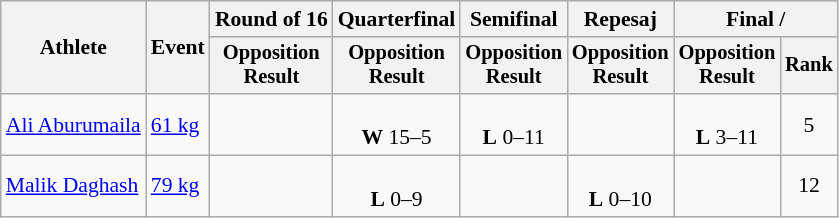<table class=wikitable style=font-size:90%;text-align:center>
<tr>
<th rowspan=2>Athlete</th>
<th rowspan=2>Event</th>
<th>Round of 16</th>
<th>Quarterfinal</th>
<th>Semifinal</th>
<th>Repesaj</th>
<th colspan=2>Final / </th>
</tr>
<tr style=font-size:95%>
<th>Opposition<br>Result</th>
<th>Opposition<br>Result</th>
<th>Opposition<br>Result</th>
<th>Opposition<br>Result</th>
<th>Opposition<br>Result</th>
<th>Rank</th>
</tr>
<tr>
<td align=left><a href='#'>Ali Aburumaila</a></td>
<td align=left><a href='#'>61 kg</a></td>
<td></td>
<td><br><strong>W</strong> 15–5</td>
<td><br><strong>L</strong> 0–11</td>
<td></td>
<td><br><strong>L</strong> 3–11</td>
<td>5</td>
</tr>
<tr>
<td align=left><a href='#'>Malik Daghash</a></td>
<td align=left><a href='#'>79 kg</a></td>
<td></td>
<td><br><strong>L</strong> 0–9</td>
<td></td>
<td><br><strong>L</strong> 0–10</td>
<td></td>
<td>12</td>
</tr>
</table>
